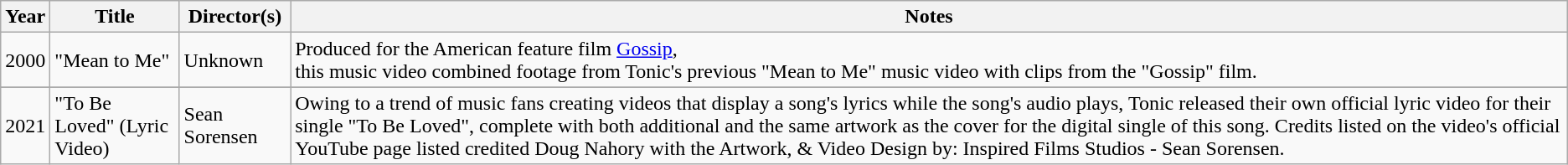<table class="wikitable">
<tr>
<th>Year</th>
<th>Title</th>
<th>Director(s)</th>
<th>Notes</th>
</tr>
<tr>
<td align="center">2000</td>
<td>"Mean to Me"</td>
<td>Unknown</td>
<td>Produced for the American feature film <a href='#'>Gossip</a>,<br>this music video combined footage from Tonic's previous "Mean to Me" music video with clips from the "Gossip" film.</td>
</tr>
<tr>
</tr>
<tr>
<td align="center">2021</td>
<td>"To Be Loved" (Lyric Video)</td>
<td>Sean Sorensen</td>
<td>Owing to a trend of music fans creating videos that display a song's lyrics while the song's audio plays, Tonic released their own official lyric video for their single "To Be Loved", complete with both additional and the same artwork as the cover for the digital single of this song. Credits listed on the video's official YouTube page listed credited Doug Nahory with the Artwork, & Video Design by: Inspired Films Studios - Sean Sorensen.</td>
</tr>
</table>
